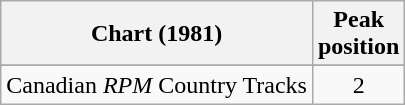<table class="wikitable sortable">
<tr>
<th align="left">Chart (1981)</th>
<th align="center">Peak<br>position</th>
</tr>
<tr>
</tr>
<tr>
<td align="left">Canadian <em>RPM</em> Country Tracks</td>
<td align="center">2</td>
</tr>
</table>
